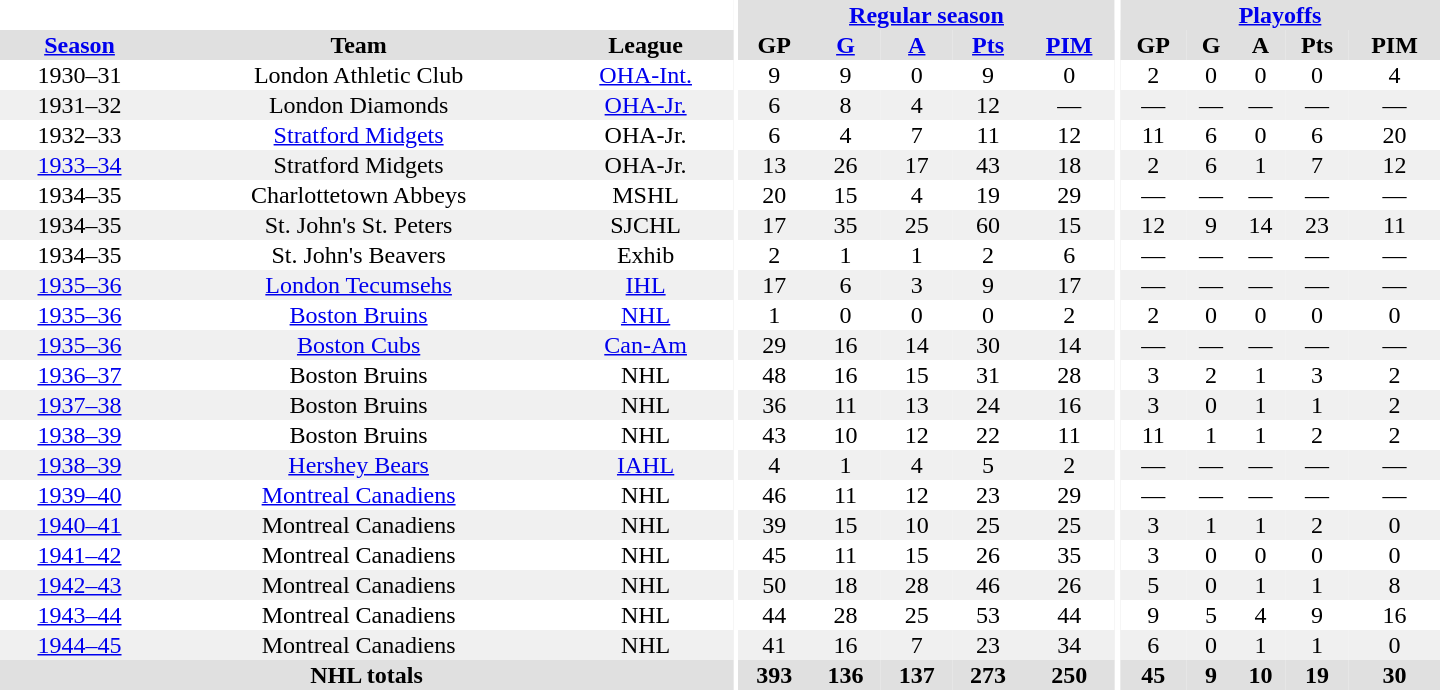<table border="0" cellpadding="1" cellspacing="0" style="text-align:center; width:60em">
<tr bgcolor="#e0e0e0">
<th colspan="3" bgcolor="#ffffff"></th>
<th rowspan="100" bgcolor="#ffffff"></th>
<th colspan="5"><a href='#'>Regular season</a></th>
<th rowspan="100" bgcolor="#ffffff"></th>
<th colspan="5"><a href='#'>Playoffs</a></th>
</tr>
<tr bgcolor="#e0e0e0">
<th><a href='#'>Season</a></th>
<th>Team</th>
<th>League</th>
<th>GP</th>
<th><a href='#'>G</a></th>
<th><a href='#'>A</a></th>
<th><a href='#'>Pts</a></th>
<th><a href='#'>PIM</a></th>
<th>GP</th>
<th>G</th>
<th>A</th>
<th>Pts</th>
<th>PIM</th>
</tr>
<tr>
<td>1930–31</td>
<td>London Athletic Club</td>
<td><a href='#'>OHA-Int.</a></td>
<td>9</td>
<td>9</td>
<td>0</td>
<td>9</td>
<td>0</td>
<td>2</td>
<td>0</td>
<td>0</td>
<td>0</td>
<td>4</td>
</tr>
<tr bgcolor="#f0f0f0">
<td>1931–32</td>
<td>London Diamonds</td>
<td><a href='#'>OHA-Jr.</a></td>
<td>6</td>
<td>8</td>
<td>4</td>
<td>12</td>
<td>—</td>
<td>—</td>
<td>—</td>
<td>—</td>
<td>—</td>
<td>—</td>
</tr>
<tr>
<td>1932–33</td>
<td><a href='#'>Stratford Midgets</a></td>
<td>OHA-Jr.</td>
<td>6</td>
<td>4</td>
<td>7</td>
<td>11</td>
<td>12</td>
<td>11</td>
<td>6</td>
<td>0</td>
<td>6</td>
<td>20</td>
</tr>
<tr bgcolor="#f0f0f0">
<td><a href='#'>1933–34</a></td>
<td>Stratford Midgets</td>
<td>OHA-Jr.</td>
<td>13</td>
<td>26</td>
<td>17</td>
<td>43</td>
<td>18</td>
<td>2</td>
<td>6</td>
<td>1</td>
<td>7</td>
<td>12</td>
</tr>
<tr>
<td>1934–35</td>
<td>Charlottetown Abbeys</td>
<td>MSHL</td>
<td>20</td>
<td>15</td>
<td>4</td>
<td>19</td>
<td>29</td>
<td>—</td>
<td>—</td>
<td>—</td>
<td>—</td>
<td>—</td>
</tr>
<tr bgcolor="#f0f0f0">
<td>1934–35</td>
<td>St. John's St. Peters</td>
<td>SJCHL</td>
<td>17</td>
<td>35</td>
<td>25</td>
<td>60</td>
<td>15</td>
<td>12</td>
<td>9</td>
<td>14</td>
<td>23</td>
<td>11</td>
</tr>
<tr>
<td>1934–35</td>
<td>St. John's Beavers</td>
<td>Exhib</td>
<td>2</td>
<td>1</td>
<td>1</td>
<td>2</td>
<td>6</td>
<td>—</td>
<td>—</td>
<td>—</td>
<td>—</td>
<td>—</td>
</tr>
<tr bgcolor="#f0f0f0">
<td><a href='#'>1935–36</a></td>
<td><a href='#'>London Tecumsehs</a></td>
<td><a href='#'>IHL</a></td>
<td>17</td>
<td>6</td>
<td>3</td>
<td>9</td>
<td>17</td>
<td>—</td>
<td>—</td>
<td>—</td>
<td>—</td>
<td>—</td>
</tr>
<tr>
<td><a href='#'>1935–36</a></td>
<td><a href='#'>Boston Bruins</a></td>
<td><a href='#'>NHL</a></td>
<td>1</td>
<td>0</td>
<td>0</td>
<td>0</td>
<td>2</td>
<td>2</td>
<td>0</td>
<td>0</td>
<td>0</td>
<td>0</td>
</tr>
<tr bgcolor="#f0f0f0">
<td><a href='#'>1935–36</a></td>
<td><a href='#'>Boston Cubs</a></td>
<td><a href='#'>Can-Am</a></td>
<td>29</td>
<td>16</td>
<td>14</td>
<td>30</td>
<td>14</td>
<td>—</td>
<td>—</td>
<td>—</td>
<td>—</td>
<td>—</td>
</tr>
<tr>
<td><a href='#'>1936–37</a></td>
<td>Boston Bruins</td>
<td>NHL</td>
<td>48</td>
<td>16</td>
<td>15</td>
<td>31</td>
<td>28</td>
<td>3</td>
<td>2</td>
<td>1</td>
<td>3</td>
<td>2</td>
</tr>
<tr bgcolor="#f0f0f0">
<td><a href='#'>1937–38</a></td>
<td>Boston Bruins</td>
<td>NHL</td>
<td>36</td>
<td>11</td>
<td>13</td>
<td>24</td>
<td>16</td>
<td>3</td>
<td>0</td>
<td>1</td>
<td>1</td>
<td>2</td>
</tr>
<tr>
<td><a href='#'>1938–39</a></td>
<td>Boston Bruins</td>
<td>NHL</td>
<td>43</td>
<td>10</td>
<td>12</td>
<td>22</td>
<td>11</td>
<td>11</td>
<td>1</td>
<td>1</td>
<td>2</td>
<td>2</td>
</tr>
<tr bgcolor="#f0f0f0">
<td><a href='#'>1938–39</a></td>
<td><a href='#'>Hershey Bears</a></td>
<td><a href='#'>IAHL</a></td>
<td>4</td>
<td>1</td>
<td>4</td>
<td>5</td>
<td>2</td>
<td>—</td>
<td>—</td>
<td>—</td>
<td>—</td>
<td>—</td>
</tr>
<tr>
<td><a href='#'>1939–40</a></td>
<td><a href='#'>Montreal Canadiens</a></td>
<td>NHL</td>
<td>46</td>
<td>11</td>
<td>12</td>
<td>23</td>
<td>29</td>
<td>—</td>
<td>—</td>
<td>—</td>
<td>—</td>
<td>—</td>
</tr>
<tr bgcolor="#f0f0f0">
<td><a href='#'>1940–41</a></td>
<td>Montreal Canadiens</td>
<td>NHL</td>
<td>39</td>
<td>15</td>
<td>10</td>
<td>25</td>
<td>25</td>
<td>3</td>
<td>1</td>
<td>1</td>
<td>2</td>
<td>0</td>
</tr>
<tr>
<td><a href='#'>1941–42</a></td>
<td>Montreal Canadiens</td>
<td>NHL</td>
<td>45</td>
<td>11</td>
<td>15</td>
<td>26</td>
<td>35</td>
<td>3</td>
<td>0</td>
<td>0</td>
<td>0</td>
<td>0</td>
</tr>
<tr bgcolor="#f0f0f0">
<td><a href='#'>1942–43</a></td>
<td>Montreal Canadiens</td>
<td>NHL</td>
<td>50</td>
<td>18</td>
<td>28</td>
<td>46</td>
<td>26</td>
<td>5</td>
<td>0</td>
<td>1</td>
<td>1</td>
<td>8</td>
</tr>
<tr>
<td><a href='#'>1943–44</a></td>
<td>Montreal Canadiens</td>
<td>NHL</td>
<td>44</td>
<td>28</td>
<td>25</td>
<td>53</td>
<td>44</td>
<td>9</td>
<td>5</td>
<td>4</td>
<td>9</td>
<td>16</td>
</tr>
<tr bgcolor="#f0f0f0">
<td><a href='#'>1944–45</a></td>
<td>Montreal Canadiens</td>
<td>NHL</td>
<td>41</td>
<td>16</td>
<td>7</td>
<td>23</td>
<td>34</td>
<td>6</td>
<td>0</td>
<td>1</td>
<td>1</td>
<td>0</td>
</tr>
<tr bgcolor="#e0e0e0">
<th colspan="3">NHL totals</th>
<th>393</th>
<th>136</th>
<th>137</th>
<th>273</th>
<th>250</th>
<th>45</th>
<th>9</th>
<th>10</th>
<th>19</th>
<th>30</th>
</tr>
</table>
